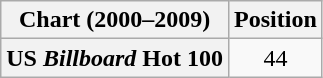<table class="wikitable plainrowheaders">
<tr>
<th>Chart (2000–2009)</th>
<th>Position</th>
</tr>
<tr>
<th scope="row">US <em>Billboard</em> Hot 100</th>
<td align="center">44</td>
</tr>
</table>
